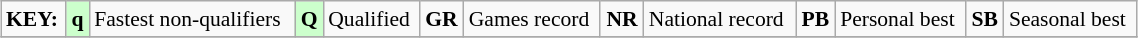<table class="wikitable" style="margin:0.5em auto; font-size:90%;position:relative;" width=60%>
<tr>
<td><strong>KEY:</strong></td>
<td bgcolor=ccffcc align=center><strong>q</strong></td>
<td>Fastest non-qualifiers</td>
<td bgcolor=ccffcc align=center><strong>Q</strong></td>
<td>Qualified</td>
<td align=center><strong>GR</strong></td>
<td>Games record</td>
<td align=center><strong>NR</strong></td>
<td>National record</td>
<td align=center><strong>PB</strong></td>
<td>Personal best</td>
<td align=center><strong>SB</strong></td>
<td>Seasonal best</td>
</tr>
<tr>
</tr>
</table>
